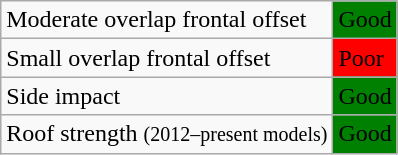<table class="wikitable">
<tr>
<td>Moderate overlap frontal offset</td>
<td style="background: green">Good</td>
</tr>
<tr>
<td>Small overlap frontal offset</td>
<td style="background: red">Poor</td>
</tr>
<tr>
<td>Side impact</td>
<td style="background: green">Good</td>
</tr>
<tr>
<td>Roof strength <small>(2012–present models)</small></td>
<td style="background: green">Good</td>
</tr>
</table>
